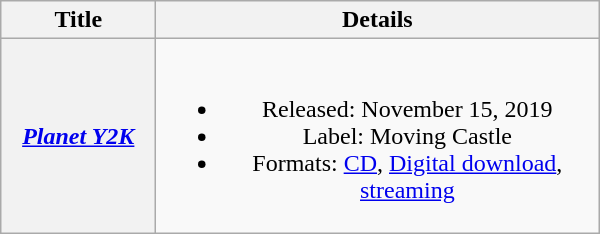<table class="wikitable plainrowheaders" style="text-align:center;">
<tr>
<th scope="col" style="width:6em;">Title</th>
<th scope="col" style="width:18em;">Details</th>
</tr>
<tr>
<th scope="row"><em><a href='#'>Planet Y2K</a></em></th>
<td><br><ul><li>Released: November 15, 2019</li><li>Label: Moving Castle</li><li>Formats: <a href='#'>CD</a>, <a href='#'>Digital download</a>, <a href='#'>streaming</a></li></ul></td>
</tr>
</table>
